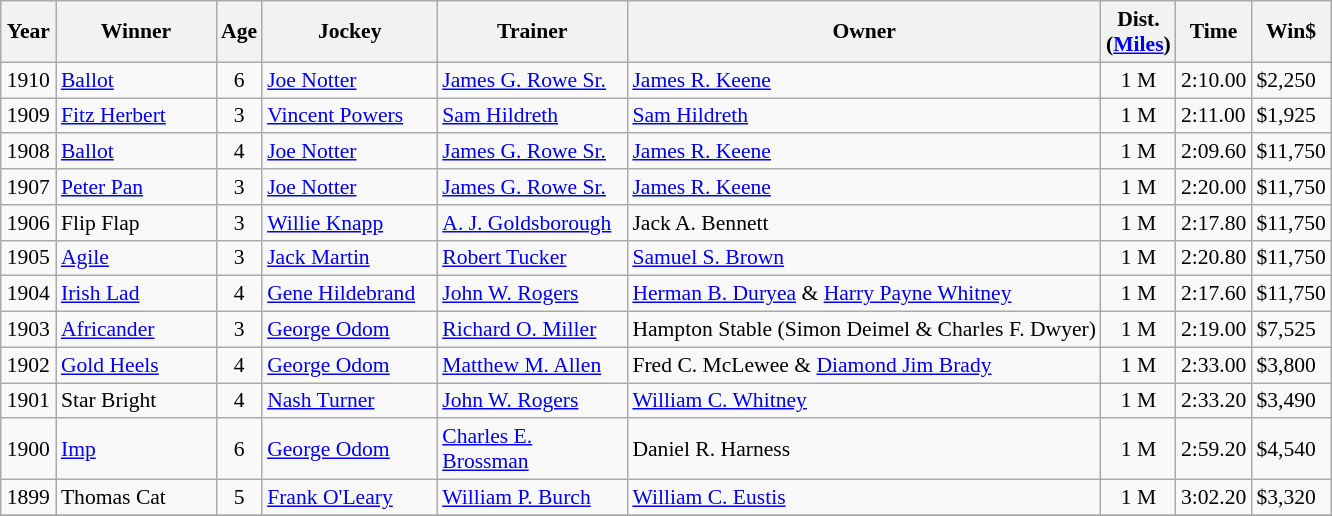<table class="wikitable sortable" style="font-size:90%">
<tr>
<th style="width:30px">Year<br></th>
<th style="width:100px">Winner<br></th>
<th style="width:20px">Age<br></th>
<th style="width:110px">Jockey<br></th>
<th style="width:120px">Trainer<br></th>
<th>Owner<br></th>
<th style="width:25px">Dist.<br> <span>(<a href='#'>Miles</a>)</span></th>
<th style="width:25px">Time<br></th>
<th style="width:25px">Win$<br></th>
</tr>
<tr>
<td align=center>1910</td>
<td><a href='#'>Ballot</a></td>
<td align=center>6</td>
<td><a href='#'>Joe Notter</a></td>
<td><a href='#'>James G. Rowe Sr.</a></td>
<td><a href='#'>James R. Keene</a></td>
<td align=center>1<span> M</span></td>
<td>2:10.00</td>
<td>$2,250</td>
</tr>
<tr>
<td align=center>1909</td>
<td><a href='#'>Fitz Herbert</a></td>
<td align=center>3</td>
<td><a href='#'>Vincent Powers</a></td>
<td><a href='#'>Sam Hildreth</a></td>
<td><a href='#'>Sam Hildreth</a></td>
<td align=center>1<span> M</span></td>
<td>2:11.00</td>
<td>$1,925</td>
</tr>
<tr>
<td align=center>1908</td>
<td><a href='#'>Ballot</a></td>
<td align=center>4</td>
<td><a href='#'>Joe Notter</a></td>
<td><a href='#'>James G. Rowe Sr.</a></td>
<td><a href='#'>James R. Keene</a></td>
<td align=center>1<span> M</span></td>
<td>2:09.60</td>
<td>$11,750</td>
</tr>
<tr>
<td align=center>1907</td>
<td><a href='#'>Peter Pan</a></td>
<td align=center>3</td>
<td><a href='#'>Joe Notter</a></td>
<td><a href='#'>James G. Rowe Sr.</a></td>
<td><a href='#'>James R. Keene</a></td>
<td align=center>1<span> M</span></td>
<td>2:20.00</td>
<td>$11,750</td>
</tr>
<tr>
<td align=center>1906</td>
<td>Flip Flap</td>
<td align=center>3</td>
<td><a href='#'>Willie Knapp</a></td>
<td><a href='#'>A. J. Goldsborough</a></td>
<td>Jack A. Bennett</td>
<td align=center>1<span> M</span></td>
<td align=center>2:17.80</td>
<td>$11,750</td>
</tr>
<tr>
<td align=center>1905</td>
<td><a href='#'>Agile</a></td>
<td align=center>3</td>
<td><a href='#'>Jack Martin</a></td>
<td><a href='#'>Robert Tucker</a></td>
<td><a href='#'>Samuel S. Brown</a></td>
<td align=center>1<span> M</span></td>
<td align=center>2:20.80</td>
<td>$11,750</td>
</tr>
<tr>
<td align=center>1904</td>
<td><a href='#'>Irish Lad</a></td>
<td align=center>4</td>
<td><a href='#'>Gene Hildebrand</a></td>
<td><a href='#'>John W. Rogers</a></td>
<td><a href='#'>Herman B. Duryea</a> & <a href='#'>Harry Payne Whitney</a></td>
<td align=center>1<span> M</span></td>
<td>2:17.60</td>
<td>$11,750</td>
</tr>
<tr>
<td align=center>1903</td>
<td><a href='#'>Africander</a></td>
<td align=center>3</td>
<td><a href='#'>George Odom</a></td>
<td><a href='#'>Richard O. Miller</a></td>
<td>Hampton Stable (Simon Deimel & Charles F. Dwyer)</td>
<td align=center>1<span> M</span></td>
<td>2:19.00</td>
<td>$7,525</td>
</tr>
<tr>
<td align=center>1902</td>
<td><a href='#'>Gold Heels</a></td>
<td align=center>4</td>
<td><a href='#'>George Odom</a></td>
<td><a href='#'>Matthew M. Allen</a></td>
<td>Fred C. McLewee & <a href='#'>Diamond Jim Brady</a></td>
<td align=center>1<span> M</span></td>
<td>2:33.00</td>
<td>$3,800</td>
</tr>
<tr>
<td align=center>1901</td>
<td>Star Bright</td>
<td align=center>4</td>
<td><a href='#'>Nash Turner</a></td>
<td><a href='#'>John W. Rogers</a></td>
<td><a href='#'>William C. Whitney</a></td>
<td align=center>1<span> M</span></td>
<td>2:33.20</td>
<td>$3,490</td>
</tr>
<tr>
<td align=center>1900</td>
<td><a href='#'>Imp</a></td>
<td align=center>6</td>
<td><a href='#'>George Odom</a></td>
<td><a href='#'>Charles E. Brossman</a></td>
<td>Daniel R. Harness</td>
<td align=center>1<span> M</span></td>
<td>2:59.20</td>
<td>$4,540</td>
</tr>
<tr>
<td align=center>1899</td>
<td>Thomas Cat</td>
<td align=center>5</td>
<td><a href='#'>Frank O'Leary</a></td>
<td><a href='#'>William P. Burch</a></td>
<td><a href='#'>William C. Eustis</a></td>
<td align=center>1<span> M</span></td>
<td>3:02.20</td>
<td>$3,320</td>
</tr>
<tr>
</tr>
</table>
